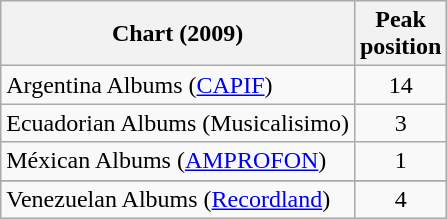<table class="wikitable sortable">
<tr>
<th>Chart (2009)</th>
<th>Peak<br>position</th>
</tr>
<tr>
<td>Argentina Albums (<a href='#'>CAPIF</a>)</td>
<td align="center">14</td>
</tr>
<tr>
<td>Ecuadorian Albums (Musicalisimo)</td>
<td align="center">3</td>
</tr>
<tr>
<td>Méxican Albums (<a href='#'>AMPROFON</a>)</td>
<td align="center">1</td>
</tr>
<tr>
</tr>
<tr>
</tr>
<tr>
</tr>
<tr>
<td>Venezuelan Albums (<a href='#'>Recordland</a>)</td>
<td style="text-align:center;">4</td>
</tr>
</table>
